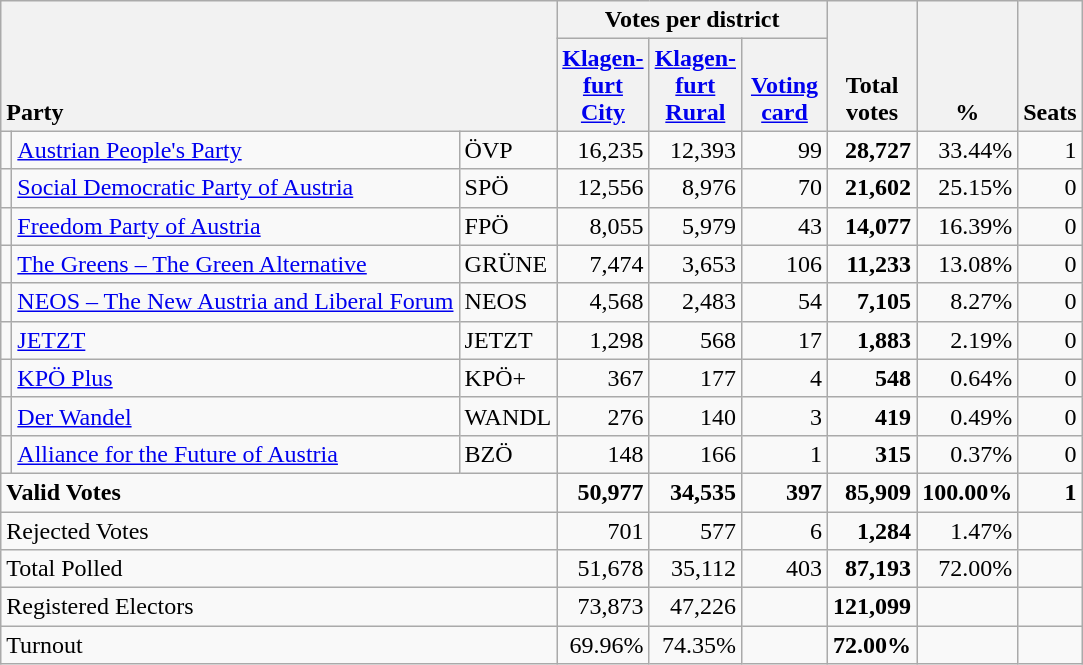<table class="wikitable" border="1" style="text-align:right;">
<tr>
<th style="text-align:left;" valign=bottom rowspan=2 colspan=3>Party</th>
<th colspan=3>Votes per district</th>
<th align=center valign=bottom rowspan=2 width="50">Total<br>votes</th>
<th align=center valign=bottom rowspan=2 width="50">%</th>
<th align=center valign=bottom rowspan=2>Seats</th>
</tr>
<tr>
<th align=center valign=bottom width="50"><a href='#'>Klagen-<br>furt<br>City</a></th>
<th align=center valign=bottom width="50"><a href='#'>Klagen-<br>furt<br>Rural</a></th>
<th align=center valign=bottom width="50"><a href='#'>Voting<br>card</a></th>
</tr>
<tr>
<td></td>
<td align=left><a href='#'>Austrian People's Party</a></td>
<td align=left>ÖVP</td>
<td>16,235</td>
<td>12,393</td>
<td>99</td>
<td><strong>28,727</strong></td>
<td>33.44%</td>
<td>1</td>
</tr>
<tr>
<td></td>
<td align=left><a href='#'>Social Democratic Party of Austria</a></td>
<td align=left>SPÖ</td>
<td>12,556</td>
<td>8,976</td>
<td>70</td>
<td><strong>21,602</strong></td>
<td>25.15%</td>
<td>0</td>
</tr>
<tr>
<td></td>
<td align=left><a href='#'>Freedom Party of Austria</a></td>
<td align=left>FPÖ</td>
<td>8,055</td>
<td>5,979</td>
<td>43</td>
<td><strong>14,077</strong></td>
<td>16.39%</td>
<td>0</td>
</tr>
<tr>
<td></td>
<td align=left><a href='#'>The Greens – The Green Alternative</a></td>
<td align=left>GRÜNE</td>
<td>7,474</td>
<td>3,653</td>
<td>106</td>
<td><strong>11,233</strong></td>
<td>13.08%</td>
<td>0</td>
</tr>
<tr>
<td></td>
<td align=left style="white-space: nowrap;"><a href='#'>NEOS – The New Austria and Liberal Forum</a></td>
<td align=left>NEOS</td>
<td>4,568</td>
<td>2,483</td>
<td>54</td>
<td><strong>7,105</strong></td>
<td>8.27%</td>
<td>0</td>
</tr>
<tr>
<td></td>
<td align=left><a href='#'>JETZT</a></td>
<td align=left>JETZT</td>
<td>1,298</td>
<td>568</td>
<td>17</td>
<td><strong>1,883</strong></td>
<td>2.19%</td>
<td>0</td>
</tr>
<tr>
<td></td>
<td align=left><a href='#'>KPÖ Plus</a></td>
<td align=left>KPÖ+</td>
<td>367</td>
<td>177</td>
<td>4</td>
<td><strong>548</strong></td>
<td>0.64%</td>
<td>0</td>
</tr>
<tr>
<td></td>
<td align=left><a href='#'>Der Wandel</a></td>
<td align=left>WANDL</td>
<td>276</td>
<td>140</td>
<td>3</td>
<td><strong>419</strong></td>
<td>0.49%</td>
<td>0</td>
</tr>
<tr>
<td></td>
<td align=left><a href='#'>Alliance for the Future of Austria</a></td>
<td align=left>BZÖ</td>
<td>148</td>
<td>166</td>
<td>1</td>
<td><strong>315</strong></td>
<td>0.37%</td>
<td>0</td>
</tr>
<tr style="font-weight:bold">
<td align=left colspan=3>Valid Votes</td>
<td>50,977</td>
<td>34,535</td>
<td>397</td>
<td>85,909</td>
<td>100.00%</td>
<td>1</td>
</tr>
<tr>
<td align=left colspan=3>Rejected Votes</td>
<td>701</td>
<td>577</td>
<td>6</td>
<td><strong>1,284</strong></td>
<td>1.47%</td>
<td></td>
</tr>
<tr>
<td align=left colspan=3>Total Polled</td>
<td>51,678</td>
<td>35,112</td>
<td>403</td>
<td><strong>87,193</strong></td>
<td>72.00%</td>
<td></td>
</tr>
<tr>
<td align=left colspan=3>Registered Electors</td>
<td>73,873</td>
<td>47,226</td>
<td></td>
<td><strong>121,099</strong></td>
<td></td>
<td></td>
</tr>
<tr>
<td align=left colspan=3>Turnout</td>
<td>69.96%</td>
<td>74.35%</td>
<td></td>
<td><strong>72.00%</strong></td>
<td></td>
<td></td>
</tr>
</table>
